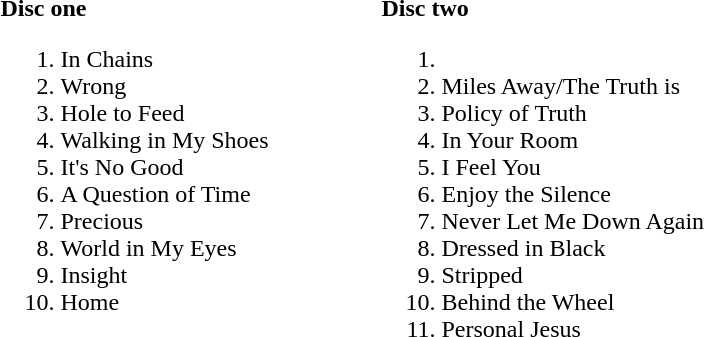<table>
<tr>
<td width=250 valign=top><br><strong>Disc one</strong><ol><li>In Chains</li><li>Wrong</li><li>Hole to Feed</li><li>Walking in My Shoes</li><li>It's No Good</li><li>A Question of Time</li><li>Precious</li><li>World in My Eyes</li><li>Insight</li><li>Home</li></ol></td>
<td width=250 valign=top><br><strong>Disc two</strong><ol><li><li>Miles Away/The Truth is</li><li>Policy of Truth</li><li>In Your Room</li><li>I Feel You</li><li>Enjoy the Silence</li><li>Never Let Me Down Again</li><li>Dressed in Black</li><li>Stripped</li><li>Behind the Wheel</li><li>Personal Jesus</li></ol></td>
</tr>
</table>
